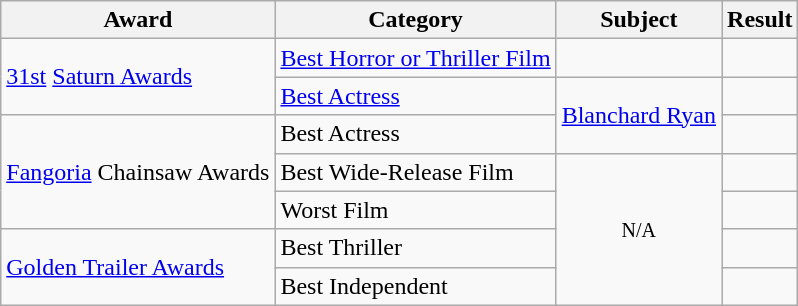<table class="wikitable sortable">
<tr>
<th>Award</th>
<th>Category</th>
<th>Subject</th>
<th>Result</th>
</tr>
<tr>
<td rowspan=2><a href='#'>31st</a> <a href='#'>Saturn Awards</a></td>
<td><a href='#'>Best Horror or Thriller Film</a></td>
<td></td>
<td></td>
</tr>
<tr>
<td><a href='#'>Best Actress</a></td>
<td rowspan=2><a href='#'>Blanchard Ryan</a></td>
<td></td>
</tr>
<tr>
<td rowspan=3><a href='#'>Fangoria</a> Chainsaw Awards</td>
<td>Best Actress</td>
<td></td>
</tr>
<tr>
<td>Best Wide-Release Film</td>
<td rowspan=4 align=center><small>N/A</small></td>
<td></td>
</tr>
<tr>
<td>Worst Film</td>
<td></td>
</tr>
<tr>
<td rowspan=2><a href='#'>Golden Trailer Awards</a></td>
<td>Best Thriller</td>
<td></td>
</tr>
<tr>
<td>Best Independent</td>
<td></td>
</tr>
</table>
